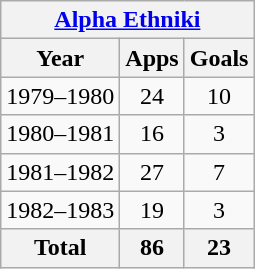<table class="wikitable" style="text-align:center">
<tr>
<th colspan=3><a href='#'>Alpha Ethniki</a></th>
</tr>
<tr>
<th>Year</th>
<th>Apps</th>
<th>Goals</th>
</tr>
<tr>
<td>1979–1980</td>
<td>24</td>
<td>10</td>
</tr>
<tr>
<td>1980–1981</td>
<td>16</td>
<td>3</td>
</tr>
<tr>
<td>1981–1982</td>
<td>27</td>
<td>7</td>
</tr>
<tr>
<td>1982–1983</td>
<td>19</td>
<td>3</td>
</tr>
<tr>
<th>Total</th>
<th>86</th>
<th>23</th>
</tr>
</table>
